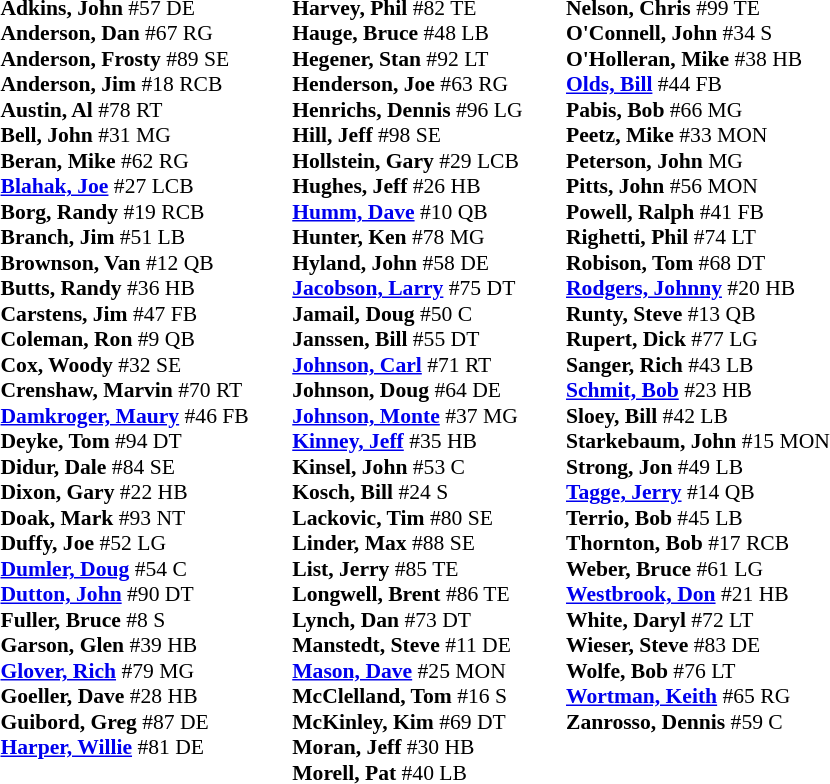<table class="toccolours" style="border-collapse:collapse; font-size:90%;">
<tr>
<td colspan="7" align="center"></td>
</tr>
<tr>
<td colspan=7 align="right"></td>
</tr>
<tr>
<td valign="top"><br><strong>Adkins, John</strong> #57  DE<br>
<strong>Anderson, Dan</strong> #67  RG<br>
<strong>Anderson, Frosty</strong> #89  SE<br>
<strong>Anderson, Jim</strong> #18  RCB<br>
<strong>Austin, Al</strong> #78  RT<br>
<strong>Bell, John</strong> #31  MG<br>
<strong>Beran, Mike</strong> #62  RG<br>
<strong><a href='#'>Blahak, Joe</a></strong> #27  LCB<br>
<strong>Borg, Randy</strong> #19  RCB<br>
<strong>Branch, Jim</strong> #51  LB<br>
<strong>Brownson, Van</strong> #12  QB<br>
<strong>Butts, Randy</strong> #36  HB<br>
<strong>Carstens, Jim</strong> #47  FB<br>
<strong>Coleman, Ron</strong> #9  QB<br>
<strong>Cox, Woody</strong> #32  SE<br>
<strong>Crenshaw, Marvin</strong> #70  RT<br>
<strong><a href='#'>Damkroger, Maury</a></strong> #46  FB<br>
<strong>Deyke, Tom</strong> #94  DT<br>
<strong>Didur, Dale</strong> #84  SE<br>
<strong>Dixon, Gary</strong> #22  HB<br>
<strong>Doak, Mark</strong> #93  NT<br>
<strong>Duffy, Joe</strong> #52  LG<br>
<strong><a href='#'>Dumler, Doug</a></strong> #54  C<br>
<strong><a href='#'>Dutton, John</a></strong> #90  DT<br>
<strong>Fuller, Bruce</strong> #8  S<br>
<strong>Garson, Glen</strong> #39  HB<br>
<strong><a href='#'>Glover, Rich</a></strong> #79  MG<br>
<strong>Goeller, Dave</strong> #28  HB<br>
<strong>Guibord, Greg</strong> #87  DE<br>
<strong><a href='#'>Harper, Willie</a></strong> #81  DE</td>
<td width="25"> </td>
<td valign="top"><br><strong>Harvey, Phil</strong> #82  TE<br>
<strong>Hauge, Bruce</strong> #48  LB<br>
<strong>Hegener, Stan</strong> #92  LT<br>
<strong>Henderson, Joe</strong> #63  RG<br>
<strong>Henrichs, Dennis</strong> #96  LG<br>
<strong>Hill, Jeff</strong> #98  SE<br>
<strong>Hollstein, Gary</strong> #29  LCB<br>
<strong>Hughes, Jeff</strong> #26  HB<br>
<strong><a href='#'>Humm, Dave</a></strong> #10  QB<br>
<strong>Hunter, Ken</strong> #78  MG<br>
<strong>Hyland, John</strong> #58  DE<br>
<strong><a href='#'>Jacobson, Larry</a></strong> #75  DT<br>
<strong>Jamail, Doug</strong> #50  C<br>
<strong>Janssen, Bill</strong> #55  DT<br>
<strong><a href='#'>Johnson, Carl</a></strong> #71  RT<br>
<strong>Johnson, Doug</strong> #64  DE<br>
<strong><a href='#'>Johnson, Monte</a></strong> #37  MG<br>
<strong><a href='#'>Kinney, Jeff</a></strong> #35  HB<br>
<strong>Kinsel, John</strong> #53  C<br>
<strong>Kosch, Bill</strong> #24  S<br>
<strong>Lackovic, Tim</strong> #80  SE<br>
<strong>Linder, Max</strong> #88  SE<br>
<strong>List, Jerry</strong> #85  TE<br>
<strong>Longwell, Brent</strong> #86  TE<br>
<strong>Lynch, Dan</strong> #73  DT<br>
<strong>Manstedt, Steve</strong> #11  DE<br>
<strong><a href='#'>Mason, Dave</a></strong> #25  MON<br>
<strong>McClelland, Tom</strong> #16  S<br>
<strong>McKinley, Kim</strong> #69  DT<br>
<strong>Moran, Jeff</strong> #30  HB<br>
<strong>Morell, Pat</strong> #40  LB</td>
<td width="25"> </td>
<td valign="top"><br><strong>Nelson, Chris</strong> #99  TE<br>
<strong>O'Connell, John</strong> #34  S<br>
<strong>O'Holleran, Mike</strong> #38  HB<br>
<strong><a href='#'>Olds, Bill</a></strong> #44  FB<br>
<strong>Pabis, Bob</strong> #66  MG<br>
<strong>Peetz, Mike</strong> #33  MON<br>
<strong>Peterson, John</strong>   MG<br>
<strong>Pitts, John</strong> #56  MON<br>
<strong>Powell, Ralph</strong> #41  FB<br>
<strong>Righetti, Phil</strong> #74  LT<br>
<strong>Robison, Tom</strong> #68  DT<br>
<strong><a href='#'>Rodgers, Johnny</a></strong> #20  HB<br>
<strong>Runty, Steve</strong> #13  QB<br>
<strong>Rupert, Dick</strong> #77  LG<br>
<strong>Sanger, Rich</strong> #43  LB<br>
<strong><a href='#'>Schmit, Bob</a></strong> #23  HB<br>
<strong>Sloey, Bill</strong> #42  LB<br>
<strong>Starkebaum, John</strong> #15  MON<br>
<strong>Strong, Jon</strong> #49  LB<br>
<strong><a href='#'>Tagge, Jerry</a></strong> #14  QB<br>
<strong>Terrio, Bob</strong> #45  LB<br>
<strong>Thornton, Bob</strong> #17  RCB<br>
<strong>Weber, Bruce</strong> #61  LG<br>
<strong><a href='#'>Westbrook, Don</a></strong> #21  HB<br>
<strong>White, Daryl</strong> #72  LT<br>
<strong>Wieser, Steve</strong> #83  DE<br>
<strong>Wolfe, Bob</strong> #76  LT<br>
<strong><a href='#'>Wortman, Keith</a></strong> #65  RG<br>
<strong>Zanrosso, Dennis</strong> #59  C</td>
</tr>
<tr>
<td colspan="5" valign="bottom" align="right"></td>
</tr>
</table>
